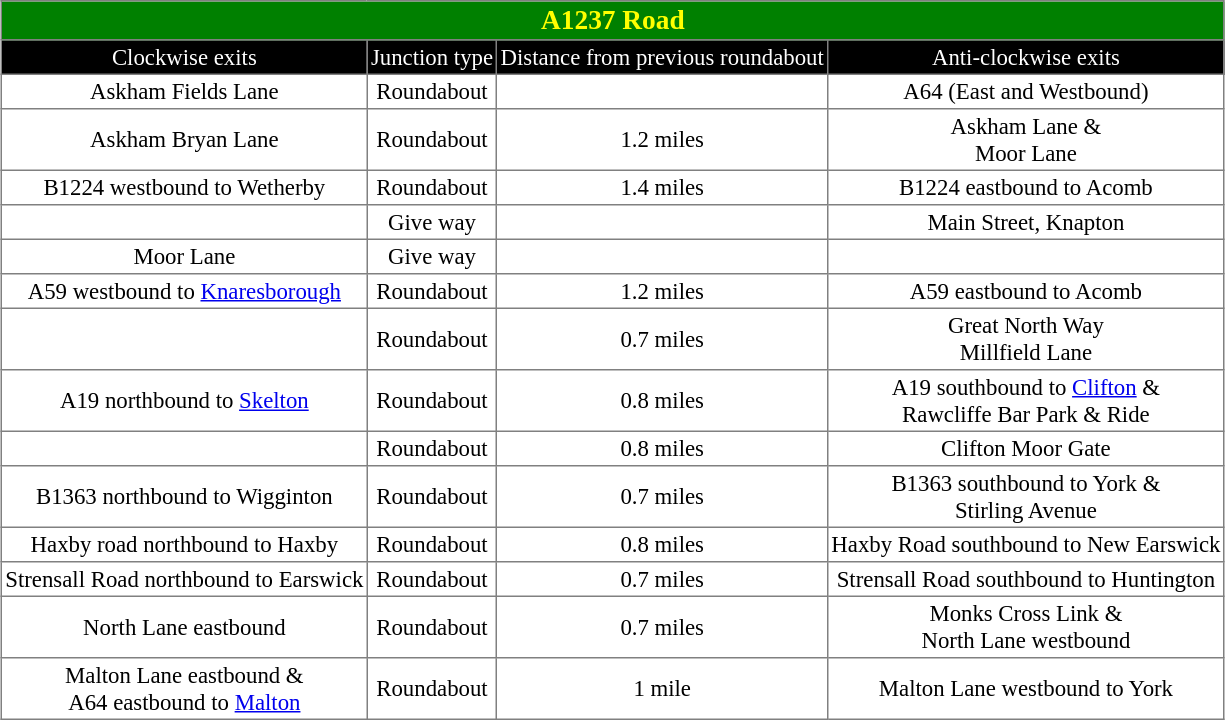<table border=1 cellpadding=2 style="margin-left:1em; margin-bottom: 1em; color: black; border-collapse: collapse; font-size: 95%;">
<tr align="center" bgcolor="green" style="color: yellow;font-size:120%;">
<td colspan="4"><strong>A1237 Road</strong></td>
</tr>
<tr align="center" bgcolor="000000" style="color: white">
<td>Clockwise exits</td>
<td>Junction type</td>
<td>Distance from previous roundabout</td>
<td>Anti-clockwise exits</td>
</tr>
<tr align="center">
<td>Askham Fields Lane</td>
<td>Roundabout</td>
<td></td>
<td>A64 (East and Westbound)</td>
</tr>
<tr align="center">
<td>Askham Bryan Lane</td>
<td>Roundabout</td>
<td>1.2 miles</td>
<td>Askham Lane &<br>Moor Lane</td>
</tr>
<tr align="center">
<td>B1224 westbound to Wetherby</td>
<td>Roundabout</td>
<td>1.4 miles</td>
<td>B1224 eastbound to Acomb</td>
</tr>
<tr align="center">
<td></td>
<td>Give way</td>
<td></td>
<td>Main Street, Knapton</td>
</tr>
<tr align="center">
<td>Moor Lane</td>
<td>Give way</td>
<td></td>
<td></td>
</tr>
<tr align="center">
<td>A59 westbound to <a href='#'>Knaresborough</a></td>
<td>Roundabout</td>
<td>1.2 miles</td>
<td>A59 eastbound to Acomb</td>
</tr>
<tr align="center">
<td></td>
<td>Roundabout</td>
<td>0.7 miles</td>
<td>Great North Way<br>Millfield Lane</td>
</tr>
<tr align="center">
<td>A19 northbound to <a href='#'>Skelton</a></td>
<td>Roundabout</td>
<td>0.8 miles</td>
<td>A19 southbound to <a href='#'>Clifton</a> &<br>Rawcliffe Bar Park & Ride</td>
</tr>
<tr align="center">
<td></td>
<td>Roundabout</td>
<td>0.8 miles</td>
<td>Clifton Moor Gate</td>
</tr>
<tr align="center">
<td>B1363 northbound to Wigginton</td>
<td>Roundabout</td>
<td>0.7 miles</td>
<td>B1363 southbound to York &<br>Stirling Avenue</td>
</tr>
<tr align="center">
<td>Haxby road northbound to Haxby</td>
<td>Roundabout</td>
<td>0.8 miles</td>
<td>Haxby Road southbound to New Earswick</td>
</tr>
<tr align="center">
<td>Strensall Road northbound to Earswick</td>
<td>Roundabout</td>
<td>0.7 miles</td>
<td>Strensall Road southbound to Huntington</td>
</tr>
<tr align="center">
<td>North Lane eastbound</td>
<td>Roundabout</td>
<td>0.7 miles</td>
<td>Monks Cross Link &<br>North Lane westbound</td>
</tr>
<tr align="center">
<td>Malton Lane eastbound &<br>A64 eastbound to <a href='#'>Malton</a></td>
<td>Roundabout</td>
<td>1 mile</td>
<td>Malton Lane westbound to York</td>
</tr>
</table>
